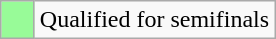<table class="wikitable">
<tr>
<td width=15px bgcolor="#98fb98"></td>
<td>Qualified for semifinals</td>
</tr>
</table>
